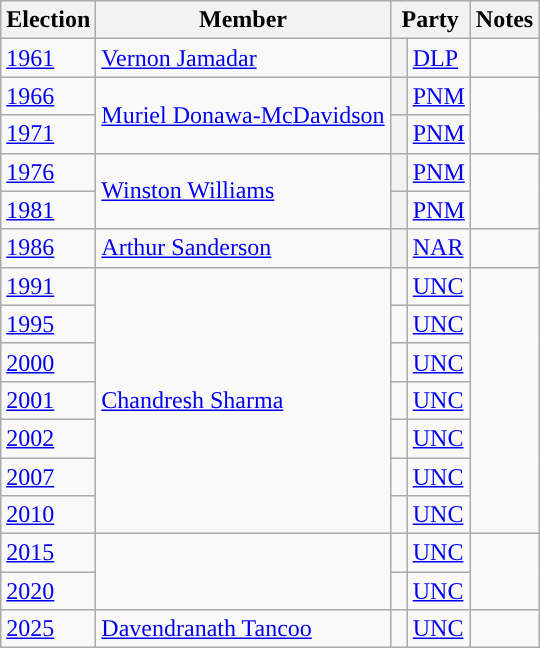<table class="wikitable sortable">
<tr>
<th>Election</th>
<th>Member</th>
<th colspan="2">Party</th>
<th>Notes</th>
</tr>
<tr>
<td><a href='#'>1961</a></td>
<td><a href='#'>Vernon Jamadar</a></td>
<th style="background-color: "></th>
<td><a href='#'>DLP</a></td>
<td></td>
</tr>
<tr>
<td><a href='#'>1966</a></td>
<td rowspan="2"><a href='#'>Muriel Donawa-McDavidson</a></td>
<th style="background-color: "></th>
<td><a href='#'>PNM</a></td>
<td rowspan="2"></td>
</tr>
<tr>
<td><a href='#'>1971</a></td>
<th style="background-color: "></th>
<td><a href='#'>PNM</a></td>
</tr>
<tr>
<td><a href='#'>1976</a></td>
<td rowspan="2"><a href='#'>Winston Williams</a></td>
<th style="background-color: "></th>
<td><a href='#'>PNM</a></td>
<td rowspan="2"></td>
</tr>
<tr>
<td><a href='#'>1981</a></td>
<th style="background-color: "></th>
<td><a href='#'>PNM</a></td>
</tr>
<tr>
<td><a href='#'>1986</a></td>
<td><a href='#'>Arthur Sanderson</a></td>
<th style="background-color: "></th>
<td><a href='#'>NAR</a></td>
<td></td>
</tr>
<tr>
<td><a href='#'>1991</a></td>
<td rowspan="7"><a href='#'>Chandresh Sharma</a></td>
<td style="background:"> </td>
<td><a href='#'>UNC</a></td>
<td rowspan="7"></td>
</tr>
<tr>
<td><a href='#'>1995</a></td>
<td style="background:"> </td>
<td><a href='#'>UNC</a></td>
</tr>
<tr>
<td><a href='#'>2000</a></td>
<td style="background:"> </td>
<td><a href='#'>UNC</a></td>
</tr>
<tr>
<td><a href='#'>2001</a></td>
<td style="background:"> </td>
<td><a href='#'>UNC</a></td>
</tr>
<tr>
<td><a href='#'>2002</a></td>
<td style="background:"> </td>
<td><a href='#'>UNC</a></td>
</tr>
<tr>
<td><a href='#'>2007</a></td>
<td style="background:"> </td>
<td><a href='#'>UNC</a></td>
</tr>
<tr>
<td><a href='#'>2010</a></td>
<td style="background:"> </td>
<td><a href='#'>UNC</a></td>
</tr>
<tr>
<td><a href='#'>2015</a></td>
<td rowspan="2"></td>
<td style="background:"> </td>
<td><a href='#'>UNC</a></td>
<td rowspan="2"></td>
</tr>
<tr>
<td><a href='#'>2020</a></td>
<td style="background:"> </td>
<td><a href='#'>UNC</a></td>
</tr>
<tr>
<td><a href='#'>2025</a></td>
<td><a href='#'>Davendranath Tancoo</a></td>
<td style="background:"> </td>
<td><a href='#'>UNC</a></td>
<td></td>
</tr>
</table>
